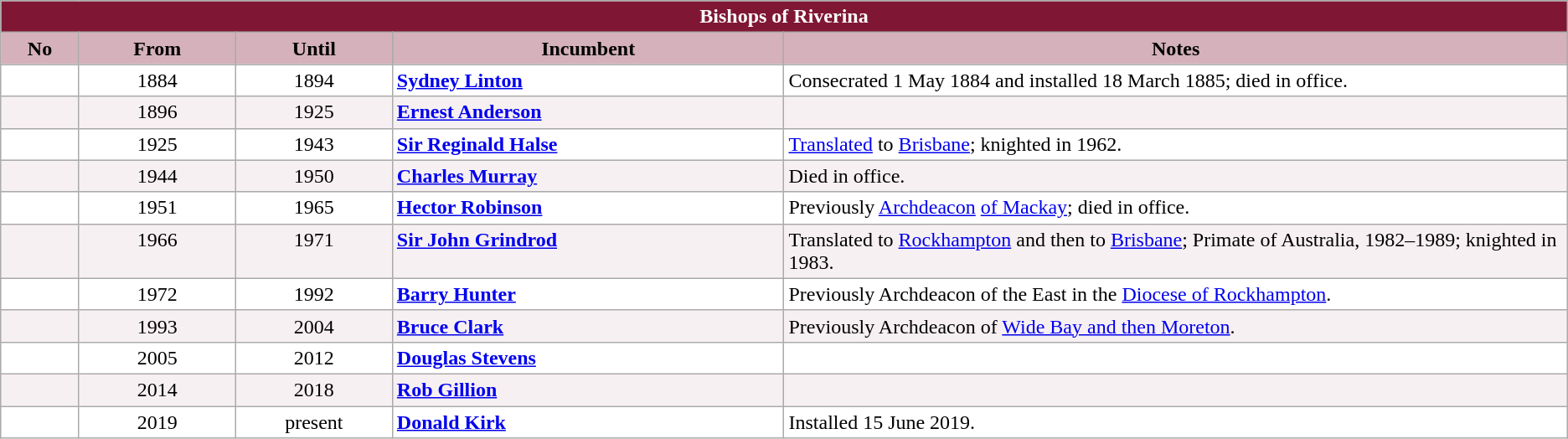<table class="wikitable">
<tr>
<th colspan="5" style="background-color: #7F1734; color: white;">Bishops of Riverina</th>
</tr>
<tr>
<th style="background-color: #D4B1BB; width: 5%;">No</th>
<th style="background-color: #D4B1BB; width: 10%;">From</th>
<th style="background-color: #D4B1BB; width: 10%;">Until</th>
<th style="background-color: #D4B1BB; width: 25%;">Incumbent</th>
<th style="background-color: #D4B1BB; width: 50%;">Notes</th>
</tr>
<tr valign="top" style="background-color: white;">
<td style="text-align: center;"></td>
<td style="text-align: center;">1884</td>
<td style="text-align: center;">1894</td>
<td><strong><a href='#'>Sydney Linton</a></strong></td>
<td>Consecrated 1 May 1884 and installed 18 March 1885; died in office.</td>
</tr>
<tr valign="top" style="background-color: #F7F0F2;">
<td style="text-align: center;"></td>
<td style="text-align: center;">1896</td>
<td style="text-align: center;">1925</td>
<td><strong><a href='#'>Ernest Anderson</a></strong></td>
<td></td>
</tr>
<tr valign="top" style="background-color: white;">
<td style="text-align: center;"></td>
<td style="text-align: center;">1925</td>
<td style="text-align: center;">1943</td>
<td><strong><a href='#'>Sir Reginald Halse</a></strong> </td>
<td><a href='#'>Translated</a> to <a href='#'>Brisbane</a>; knighted in 1962.</td>
</tr>
<tr valign="top" style="background-color: #F7F0F2;">
<td style="text-align: center;"></td>
<td style="text-align: center;">1944</td>
<td style="text-align: center;">1950</td>
<td><strong><a href='#'>Charles Murray</a></strong></td>
<td>Died in office.</td>
</tr>
<tr valign="top" style="background-color: white;">
<td style="text-align: center;"></td>
<td style="text-align: center;">1951</td>
<td style="text-align: center;">1965</td>
<td><strong><a href='#'>Hector Robinson</a></strong></td>
<td>Previously <a href='#'>Archdeacon</a> <a href='#'>of Mackay</a>; died in office.</td>
</tr>
<tr valign="top" style="background-color: #F7F0F2;">
<td style="text-align: center;"></td>
<td style="text-align: center;">1966</td>
<td style="text-align: center;">1971</td>
<td><strong><a href='#'>Sir John Grindrod</a></strong> </td>
<td>Translated to <a href='#'>Rockhampton</a> and then to  <a href='#'>Brisbane</a>; Primate of Australia, 1982–1989; knighted in 1983.</td>
</tr>
<tr valign="top" style="background-color: white;">
<td style="text-align: center;"></td>
<td style="text-align: center;">1972</td>
<td style="text-align: center;">1992</td>
<td><strong><a href='#'>Barry Hunter</a></strong> </td>
<td>Previously Archdeacon of the East in the <a href='#'>Diocese of Rockhampton</a>.</td>
</tr>
<tr valign="top" style="background-color: #F7F0F2;">
<td style="text-align: center;"></td>
<td style="text-align: center;">1993</td>
<td style="text-align: center;">2004</td>
<td><strong><a href='#'>Bruce Clark</a></strong></td>
<td>Previously Archdeacon of <a href='#'>Wide Bay and then Moreton</a>.</td>
</tr>
<tr valign="top" style="background-color: white;">
<td style="text-align: center;"></td>
<td style="text-align: center;">2005</td>
<td style="text-align: center;">2012</td>
<td><strong><a href='#'>Douglas Stevens</a></strong></td>
<td></td>
</tr>
<tr valign="top" style="background-color: #F7F0F2;">
<td style="text-align: center;"></td>
<td style="text-align: center;">2014</td>
<td style="text-align: center;">2018</td>
<td><strong><a href='#'>Rob Gillion</a></strong></td>
<td></td>
</tr>
<tr valign="top" style="background-color: white;">
<td style="text-align: center;"></td>
<td style="text-align: center;">2019</td>
<td style="text-align: center;">present</td>
<td><strong><a href='#'>Donald Kirk</a></strong></td>
<td>Installed 15 June 2019.</td>
</tr>
</table>
